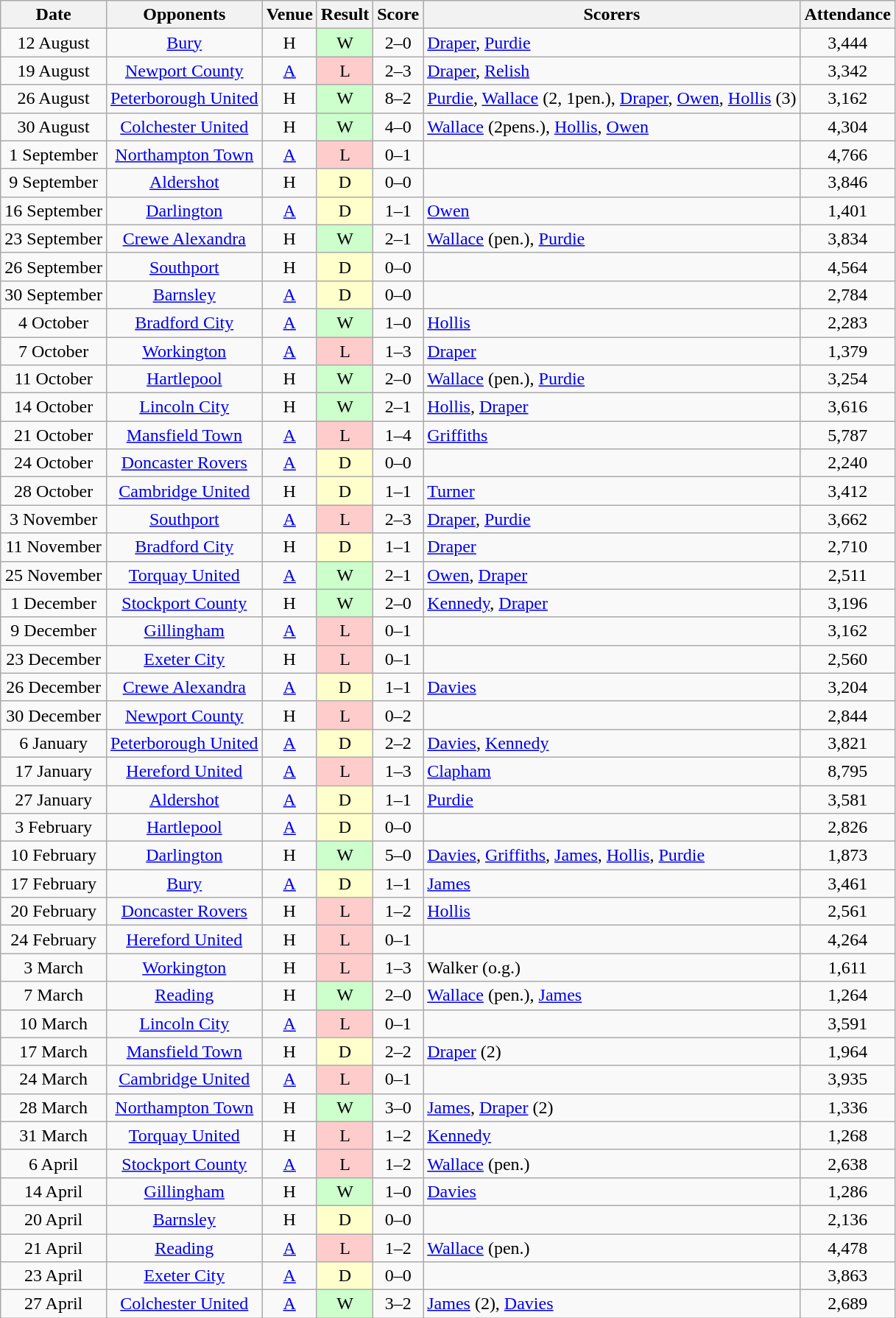<table class="wikitable" style="text-align:center">
<tr>
<th>Date</th>
<th>Opponents</th>
<th>Venue</th>
<th>Result</th>
<th>Score</th>
<th>Scorers</th>
<th>Attendance</th>
</tr>
<tr>
<td>12 August</td>
<td><a href='#'>Bury</a></td>
<td>H</td>
<td style="background-color:#CCFFCC">W</td>
<td>2–0</td>
<td align="left"><a href='#'>Draper</a>, <a href='#'>Purdie</a></td>
<td>3,444</td>
</tr>
<tr>
<td>19 August</td>
<td><a href='#'>Newport County</a></td>
<td><a href='#'>A</a></td>
<td style="background-color:#FFCCCC">L</td>
<td>2–3</td>
<td align="left"><a href='#'>Draper</a>, <a href='#'>Relish</a></td>
<td>3,342</td>
</tr>
<tr>
<td>26 August</td>
<td><a href='#'>Peterborough United</a></td>
<td>H</td>
<td style="background-color:#CCFFCC">W</td>
<td>8–2</td>
<td align="left"><a href='#'>Purdie</a>, <a href='#'>Wallace</a> (2, 1pen.), <a href='#'>Draper</a>, <a href='#'>Owen</a>, <a href='#'>Hollis</a> (3)</td>
<td>3,162</td>
</tr>
<tr>
<td>30 August</td>
<td><a href='#'>Colchester United</a></td>
<td>H</td>
<td style="background-color:#CCFFCC">W</td>
<td>4–0</td>
<td align="left"><a href='#'>Wallace</a> (2pens.), <a href='#'>Hollis</a>, <a href='#'>Owen</a></td>
<td>4,304</td>
</tr>
<tr>
<td>1 September</td>
<td><a href='#'>Northampton Town</a></td>
<td><a href='#'>A</a></td>
<td style="background-color:#FFCCCC">L</td>
<td>0–1</td>
<td align="left"></td>
<td>4,766</td>
</tr>
<tr>
<td>9 September</td>
<td><a href='#'>Aldershot</a></td>
<td>H</td>
<td style="background-color:#FFFFCC">D</td>
<td>0–0</td>
<td align="left"></td>
<td>3,846</td>
</tr>
<tr>
<td>16 September</td>
<td><a href='#'>Darlington</a></td>
<td><a href='#'>A</a></td>
<td style="background-color:#FFFFCC">D</td>
<td>1–1</td>
<td align="left"><a href='#'>Owen</a></td>
<td>1,401</td>
</tr>
<tr>
<td>23 September</td>
<td><a href='#'>Crewe Alexandra</a></td>
<td>H</td>
<td style="background-color:#CCFFCC">W</td>
<td>2–1</td>
<td align="left"><a href='#'>Wallace</a> (pen.), <a href='#'>Purdie</a></td>
<td>3,834</td>
</tr>
<tr>
<td>26 September</td>
<td><a href='#'>Southport</a></td>
<td>H</td>
<td style="background-color:#FFFFCC">D</td>
<td>0–0</td>
<td align="left"></td>
<td>4,564</td>
</tr>
<tr>
<td>30 September</td>
<td><a href='#'>Barnsley</a></td>
<td><a href='#'>A</a></td>
<td style="background-color:#FFFFCC">D</td>
<td>0–0</td>
<td align="left"></td>
<td>2,784</td>
</tr>
<tr>
<td>4 October</td>
<td><a href='#'>Bradford City</a></td>
<td><a href='#'>A</a></td>
<td style="background-color:#CCFFCC">W</td>
<td>1–0</td>
<td align="left"><a href='#'>Hollis</a></td>
<td>2,283</td>
</tr>
<tr>
<td>7 October</td>
<td><a href='#'>Workington</a></td>
<td><a href='#'>A</a></td>
<td style="background-color:#FFCCCC">L</td>
<td>1–3</td>
<td align="left"><a href='#'>Draper</a></td>
<td>1,379</td>
</tr>
<tr>
<td>11 October</td>
<td><a href='#'>Hartlepool</a></td>
<td>H</td>
<td style="background-color:#CCFFCC">W</td>
<td>2–0</td>
<td align="left"><a href='#'>Wallace</a> (pen.), <a href='#'>Purdie</a></td>
<td>3,254</td>
</tr>
<tr>
<td>14 October</td>
<td><a href='#'>Lincoln City</a></td>
<td>H</td>
<td style="background-color:#CCFFCC">W</td>
<td>2–1</td>
<td align="left"><a href='#'>Hollis</a>, <a href='#'>Draper</a></td>
<td>3,616</td>
</tr>
<tr>
<td>21 October</td>
<td><a href='#'>Mansfield Town</a></td>
<td><a href='#'>A</a></td>
<td style="background-color:#FFCCCC">L</td>
<td>1–4</td>
<td align="left"><a href='#'>Griffiths</a></td>
<td>5,787</td>
</tr>
<tr>
<td>24 October</td>
<td><a href='#'>Doncaster Rovers</a></td>
<td><a href='#'>A</a></td>
<td style="background-color:#FFFFCC">D</td>
<td>0–0</td>
<td align="left"></td>
<td>2,240</td>
</tr>
<tr>
<td>28 October</td>
<td><a href='#'>Cambridge United</a></td>
<td>H</td>
<td style="background-color:#FFFFCC">D</td>
<td>1–1</td>
<td align="left"><a href='#'>Turner</a></td>
<td>3,412</td>
</tr>
<tr>
<td>3 November</td>
<td><a href='#'>Southport</a></td>
<td><a href='#'>A</a></td>
<td style="background-color:#FFCCCC">L</td>
<td>2–3</td>
<td align="left"><a href='#'>Draper</a>, <a href='#'>Purdie</a></td>
<td>3,662</td>
</tr>
<tr>
<td>11 November</td>
<td><a href='#'>Bradford City</a></td>
<td>H</td>
<td style="background-color:#FFFFCC">D</td>
<td>1–1</td>
<td align="left"><a href='#'>Draper</a></td>
<td>2,710</td>
</tr>
<tr>
<td>25 November</td>
<td><a href='#'>Torquay United</a></td>
<td><a href='#'>A</a></td>
<td style="background-color:#CCFFCC">W</td>
<td>2–1</td>
<td align="left"><a href='#'>Owen</a>, <a href='#'>Draper</a></td>
<td>2,511</td>
</tr>
<tr>
<td>1 December</td>
<td><a href='#'>Stockport County</a></td>
<td>H</td>
<td style="background-color:#CCFFCC">W</td>
<td>2–0</td>
<td align="left"><a href='#'>Kennedy</a>, <a href='#'>Draper</a></td>
<td>3,196</td>
</tr>
<tr>
<td>9 December</td>
<td><a href='#'>Gillingham</a></td>
<td><a href='#'>A</a></td>
<td style="background-color:#FFCCCC">L</td>
<td>0–1</td>
<td align="left"></td>
<td>3,162</td>
</tr>
<tr>
<td>23 December</td>
<td><a href='#'>Exeter City</a></td>
<td>H</td>
<td style="background-color:#FFCCCC">L</td>
<td>0–1</td>
<td align="left"></td>
<td>2,560</td>
</tr>
<tr>
<td>26 December</td>
<td><a href='#'>Crewe Alexandra</a></td>
<td><a href='#'>A</a></td>
<td style="background-color:#FFFFCC">D</td>
<td>1–1</td>
<td align="left"><a href='#'>Davies</a></td>
<td>3,204</td>
</tr>
<tr>
<td>30 December</td>
<td><a href='#'>Newport County</a></td>
<td>H</td>
<td style="background-color:#FFCCCC">L</td>
<td>0–2</td>
<td align="left"></td>
<td>2,844</td>
</tr>
<tr>
<td>6 January</td>
<td><a href='#'>Peterborough United</a></td>
<td><a href='#'>A</a></td>
<td style="background-color:#FFFFCC">D</td>
<td>2–2</td>
<td align="left"><a href='#'>Davies</a>, <a href='#'>Kennedy</a></td>
<td>3,821</td>
</tr>
<tr>
<td>17 January</td>
<td><a href='#'>Hereford United</a></td>
<td><a href='#'>A</a></td>
<td style="background-color:#FFCCCC">L</td>
<td>1–3</td>
<td align="left"><a href='#'>Clapham</a></td>
<td>8,795</td>
</tr>
<tr>
<td>27 January</td>
<td><a href='#'>Aldershot</a></td>
<td><a href='#'>A</a></td>
<td style="background-color:#FFFFCC">D</td>
<td>1–1</td>
<td align="left"><a href='#'>Purdie</a></td>
<td>3,581</td>
</tr>
<tr>
<td>3 February</td>
<td><a href='#'>Hartlepool</a></td>
<td><a href='#'>A</a></td>
<td style="background-color:#FFFFCC">D</td>
<td>0–0</td>
<td align="left"></td>
<td>2,826</td>
</tr>
<tr>
<td>10 February</td>
<td><a href='#'>Darlington</a></td>
<td>H</td>
<td style="background-color:#CCFFCC">W</td>
<td>5–0</td>
<td align="left"><a href='#'>Davies</a>, <a href='#'>Griffiths</a>, <a href='#'>James</a>, <a href='#'>Hollis</a>, <a href='#'>Purdie</a></td>
<td>1,873</td>
</tr>
<tr>
<td>17 February</td>
<td><a href='#'>Bury</a></td>
<td><a href='#'>A</a></td>
<td style="background-color:#FFFFCC">D</td>
<td>1–1</td>
<td align="left"><a href='#'>James</a></td>
<td>3,461</td>
</tr>
<tr>
<td>20 February</td>
<td><a href='#'>Doncaster Rovers</a></td>
<td>H</td>
<td style="background-color:#FFCCCC">L</td>
<td>1–2</td>
<td align="left"><a href='#'>Hollis</a></td>
<td>2,561</td>
</tr>
<tr>
<td>24 February</td>
<td><a href='#'>Hereford United</a></td>
<td>H</td>
<td style="background-color:#FFCCCC">L</td>
<td>0–1</td>
<td align="left"></td>
<td>4,264</td>
</tr>
<tr>
<td>3 March</td>
<td><a href='#'>Workington</a></td>
<td>H</td>
<td style="background-color:#FFCCCC">L</td>
<td>1–3</td>
<td align="left">Walker (o.g.)</td>
<td>1,611</td>
</tr>
<tr>
<td>7 March</td>
<td><a href='#'>Reading</a></td>
<td>H</td>
<td style="background-color:#CCFFCC">W</td>
<td>2–0</td>
<td align="left"><a href='#'>Wallace</a> (pen.), <a href='#'>James</a></td>
<td>1,264</td>
</tr>
<tr>
<td>10 March</td>
<td><a href='#'>Lincoln City</a></td>
<td><a href='#'>A</a></td>
<td style="background-color:#FFCCCC">L</td>
<td>0–1</td>
<td align="left"></td>
<td>3,591</td>
</tr>
<tr>
<td>17 March</td>
<td><a href='#'>Mansfield Town</a></td>
<td>H</td>
<td style="background-color:#FFFFCC">D</td>
<td>2–2</td>
<td align="left"><a href='#'>Draper</a> (2)</td>
<td>1,964</td>
</tr>
<tr>
<td>24 March</td>
<td><a href='#'>Cambridge United</a></td>
<td><a href='#'>A</a></td>
<td style="background-color:#FFCCCC">L</td>
<td>0–1</td>
<td align="left"></td>
<td>3,935</td>
</tr>
<tr>
<td>28 March</td>
<td><a href='#'>Northampton Town</a></td>
<td>H</td>
<td style="background-color:#CCFFCC">W</td>
<td>3–0</td>
<td align="left"><a href='#'>James</a>, <a href='#'>Draper</a> (2)</td>
<td>1,336</td>
</tr>
<tr>
<td>31 March</td>
<td><a href='#'>Torquay United</a></td>
<td>H</td>
<td style="background-color:#FFCCCC">L</td>
<td>1–2</td>
<td align="left"><a href='#'>Kennedy</a></td>
<td>1,268</td>
</tr>
<tr>
<td>6 April</td>
<td><a href='#'>Stockport County</a></td>
<td><a href='#'>A</a></td>
<td style="background-color:#FFCCCC">L</td>
<td>1–2</td>
<td align="left"><a href='#'>Wallace</a> (pen.)</td>
<td>2,638</td>
</tr>
<tr>
<td>14 April</td>
<td><a href='#'>Gillingham</a></td>
<td>H</td>
<td style="background-color:#CCFFCC">W</td>
<td>1–0</td>
<td align="left"><a href='#'>Davies</a></td>
<td>1,286</td>
</tr>
<tr>
<td>20 April</td>
<td><a href='#'>Barnsley</a></td>
<td>H</td>
<td style="background-color:#FFFFCC">D</td>
<td>0–0</td>
<td align="left"></td>
<td>2,136</td>
</tr>
<tr>
<td>21 April</td>
<td><a href='#'>Reading</a></td>
<td><a href='#'>A</a></td>
<td style="background-color:#FFCCCC">L</td>
<td>1–2</td>
<td align="left"><a href='#'>Wallace</a> (pen.)</td>
<td>4,478</td>
</tr>
<tr>
<td>23 April</td>
<td><a href='#'>Exeter City</a></td>
<td><a href='#'>A</a></td>
<td style="background-color:#FFFFCC">D</td>
<td>0–0</td>
<td align="left"></td>
<td>3,863</td>
</tr>
<tr>
<td>27 April</td>
<td><a href='#'>Colchester United</a></td>
<td><a href='#'>A</a></td>
<td style="background-color:#CCFFCC">W</td>
<td>3–2</td>
<td align="left"><a href='#'>James</a> (2), <a href='#'>Davies</a></td>
<td>2,689</td>
</tr>
</table>
